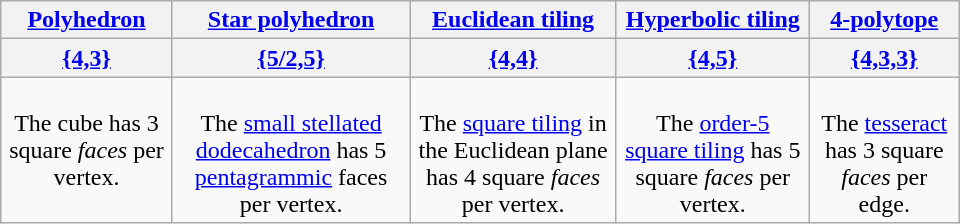<table class=wikitable width=640>
<tr>
<th><a href='#'>Polyhedron</a></th>
<th><a href='#'>Star polyhedron</a></th>
<th><a href='#'>Euclidean tiling</a></th>
<th><a href='#'>Hyperbolic tiling</a></th>
<th><a href='#'>4-polytope</a></th>
</tr>
<tr>
<th><a href='#'>{4,3}</a></th>
<th><a href='#'>{5/2,5}</a></th>
<th><a href='#'>{4,4}</a></th>
<th><a href='#'>{4,5}</a></th>
<th><a href='#'>{4,3,3}</a></th>
</tr>
<tr align=center valign=top>
<td><br>The cube has 3 square <em>faces</em> per vertex.</td>
<td><br>The <a href='#'>small stellated dodecahedron</a> has 5 <a href='#'>pentagrammic</a> faces per vertex.</td>
<td><br>The <a href='#'>square tiling</a> in the Euclidean plane has 4 square <em>faces</em> per vertex.</td>
<td><br>The <a href='#'>order-5 square tiling</a> has 5 square <em>faces</em> per vertex.</td>
<td><br>The <a href='#'>tesseract</a> has 3 square <em>faces</em> per edge.</td>
</tr>
</table>
